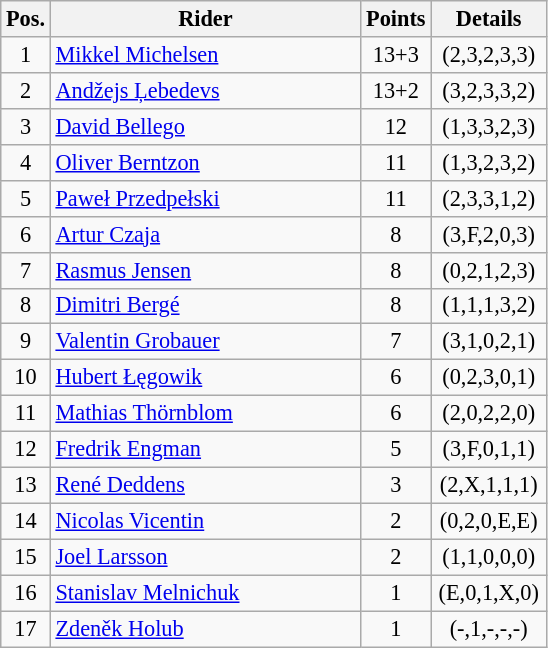<table class=wikitable style="font-size:93%;">
<tr>
<th width=25px>Pos.</th>
<th width=200px>Rider</th>
<th width=40px>Points</th>
<th width=70px>Details</th>
</tr>
<tr align=center>
<td>1</td>
<td align=left> <a href='#'>Mikkel Michelsen</a></td>
<td>13+3</td>
<td>(2,3,2,3,3)</td>
</tr>
<tr align=center>
<td>2</td>
<td align=left> <a href='#'>Andžejs Ļebedevs</a></td>
<td>13+2</td>
<td>(3,2,3,3,2)</td>
</tr>
<tr align=center>
<td>3</td>
<td align=left> <a href='#'>David Bellego</a></td>
<td>12</td>
<td>(1,3,3,2,3)</td>
</tr>
<tr align=center>
<td>4</td>
<td align=left> <a href='#'>Oliver Berntzon</a></td>
<td>11</td>
<td>(1,3,2,3,2)</td>
</tr>
<tr align=center>
<td>5</td>
<td align=left> <a href='#'>Paweł Przedpełski</a></td>
<td>11</td>
<td>(2,3,3,1,2)</td>
</tr>
<tr align=center>
<td>6</td>
<td align=left> <a href='#'>Artur Czaja</a></td>
<td>8</td>
<td>(3,F,2,0,3)</td>
</tr>
<tr align=center>
<td>7</td>
<td align=left> <a href='#'>Rasmus Jensen</a></td>
<td>8</td>
<td>(0,2,1,2,3)</td>
</tr>
<tr align=center>
<td>8</td>
<td align=left> <a href='#'>Dimitri Bergé</a></td>
<td>8</td>
<td>(1,1,1,3,2)</td>
</tr>
<tr align=center>
<td>9</td>
<td align=left> <a href='#'>Valentin Grobauer</a></td>
<td>7</td>
<td>(3,1,0,2,1)</td>
</tr>
<tr align=center>
<td>10</td>
<td align=left> <a href='#'>Hubert Łęgowik</a></td>
<td>6</td>
<td>(0,2,3,0,1)</td>
</tr>
<tr align=center>
<td>11</td>
<td align=left> <a href='#'>Mathias Thörnblom</a></td>
<td>6</td>
<td>(2,0,2,2,0)</td>
</tr>
<tr align=center>
<td>12</td>
<td align=left> <a href='#'>Fredrik Engman</a></td>
<td>5</td>
<td>(3,F,0,1,1)</td>
</tr>
<tr align=center>
<td>13</td>
<td align=left> <a href='#'>René Deddens</a></td>
<td>3</td>
<td>(2,X,1,1,1)</td>
</tr>
<tr align=center>
<td>14</td>
<td align=left> <a href='#'>Nicolas Vicentin</a></td>
<td>2</td>
<td>(0,2,0,E,E)</td>
</tr>
<tr align=center>
<td>15</td>
<td align=left> <a href='#'>Joel Larsson</a></td>
<td>2</td>
<td>(1,1,0,0,0)</td>
</tr>
<tr align=center>
<td>16</td>
<td align=left> <a href='#'>Stanislav Melnichuk</a></td>
<td>1</td>
<td>(E,0,1,X,0)</td>
</tr>
<tr align=center>
<td>17</td>
<td align=left> <a href='#'>Zdeněk Holub</a></td>
<td>1</td>
<td>(-,1,-,-,-)</td>
</tr>
</table>
